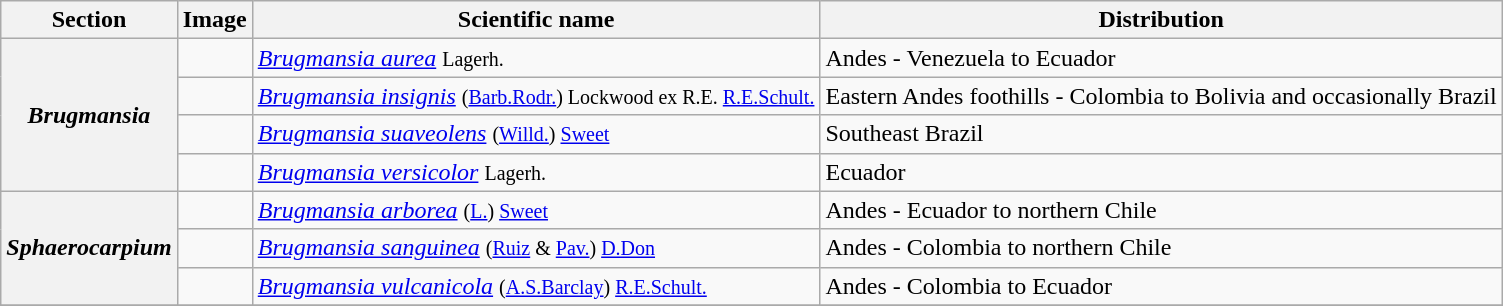<table class="wikitable collapsible">
<tr>
<th>Section</th>
<th>Image</th>
<th>Scientific name</th>
<th>Distribution</th>
</tr>
<tr>
<th rowspan="4"  style="text-align:center;"><em>Brugmansia</em></th>
<td></td>
<td><em><a href='#'>Brugmansia aurea</a></em> <small>Lagerh.</small></td>
<td>Andes - Venezuela to Ecuador</td>
</tr>
<tr>
<td></td>
<td><em><a href='#'>Brugmansia insignis</a></em> <small>(<a href='#'>Barb.Rodr.</a>) Lockwood ex R.E. <a href='#'>R.E.Schult.</a></small></td>
<td>Eastern Andes foothills - Colombia to Bolivia and occasionally Brazil</td>
</tr>
<tr>
<td></td>
<td><em><a href='#'>Brugmansia suaveolens</a></em> <small>(<a href='#'>Willd.</a>) <a href='#'>Sweet</a></small></td>
<td>Southeast Brazil</td>
</tr>
<tr>
<td></td>
<td><em><a href='#'>Brugmansia versicolor</a></em> <small>Lagerh.</small></td>
<td>Ecuador</td>
</tr>
<tr>
<th rowspan="3"  style="text-align:center;"><em>Sphaerocarpium</em></th>
<td></td>
<td><em><a href='#'>Brugmansia arborea</a></em> <small>(<a href='#'>L.</a>) <a href='#'>Sweet</a></small></td>
<td>Andes - Ecuador to northern Chile</td>
</tr>
<tr>
<td></td>
<td><em><a href='#'>Brugmansia sanguinea</a></em> <small>(<a href='#'>Ruiz</a> & <a href='#'>Pav.</a>) <a href='#'>D.Don</a></small></td>
<td>Andes - Colombia to northern Chile</td>
</tr>
<tr>
<td></td>
<td><em><a href='#'>Brugmansia vulcanicola</a></em> <small>(<a href='#'>A.S.Barclay</a>) <a href='#'>R.E.Schult.</a> </small></td>
<td>Andes - Colombia to Ecuador</td>
</tr>
<tr>
</tr>
</table>
